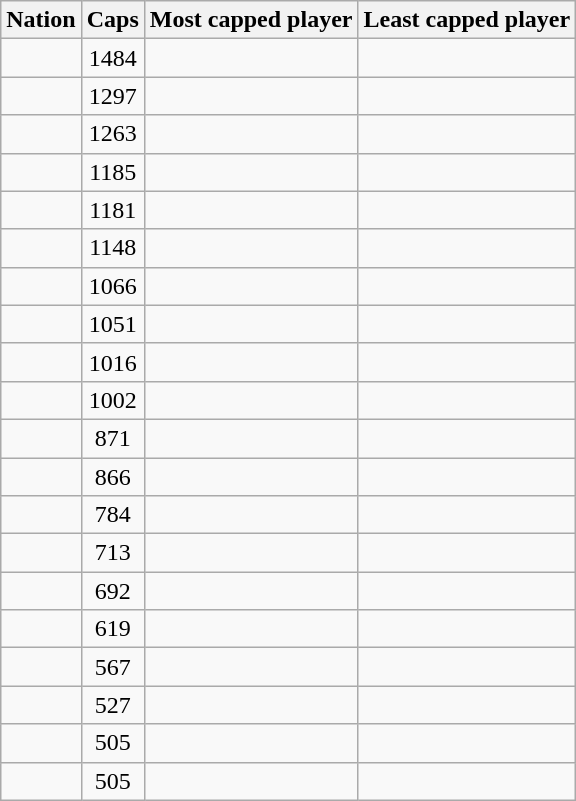<table class="wikitable sortable">
<tr>
<th>Nation</th>
<th>Caps</th>
<th data-sort-type="number">Most capped player</th>
<th data-sort-type="number">Least capped player</th>
</tr>
<tr>
<td></td>
<td align=center>1484</td>
<td></td>
<td></td>
</tr>
<tr>
<td></td>
<td align=center>1297</td>
<td></td>
<td></td>
</tr>
<tr>
<td></td>
<td align=center>1263</td>
<td></td>
<td></td>
</tr>
<tr>
<td></td>
<td align=center>1185</td>
<td></td>
<td></td>
</tr>
<tr>
<td></td>
<td align=center>1181</td>
<td></td>
<td></td>
</tr>
<tr>
<td></td>
<td align=center>1148</td>
<td></td>
<td></td>
</tr>
<tr>
<td></td>
<td align=center>1066</td>
<td></td>
<td></td>
</tr>
<tr>
<td></td>
<td align=center>1051</td>
<td></td>
<td></td>
</tr>
<tr>
<td></td>
<td align=center>1016</td>
<td></td>
<td></td>
</tr>
<tr>
<td></td>
<td align=center>1002</td>
<td></td>
<td></td>
</tr>
<tr>
<td></td>
<td align=center>871</td>
<td></td>
<td></td>
</tr>
<tr>
<td></td>
<td align=center>866</td>
<td></td>
<td></td>
</tr>
<tr>
<td></td>
<td align=center>784</td>
<td></td>
<td></td>
</tr>
<tr>
<td></td>
<td align=center>713</td>
<td></td>
<td></td>
</tr>
<tr>
<td></td>
<td align=center>692</td>
<td></td>
<td></td>
</tr>
<tr>
<td></td>
<td align=center>619</td>
<td></td>
<td></td>
</tr>
<tr>
<td></td>
<td align=center>567</td>
<td></td>
<td></td>
</tr>
<tr>
<td></td>
<td align=center>527</td>
<td></td>
<td></td>
</tr>
<tr>
<td></td>
<td align=center>505</td>
<td></td>
<td></td>
</tr>
<tr>
<td></td>
<td align=center>505</td>
<td></td>
<td></td>
</tr>
</table>
